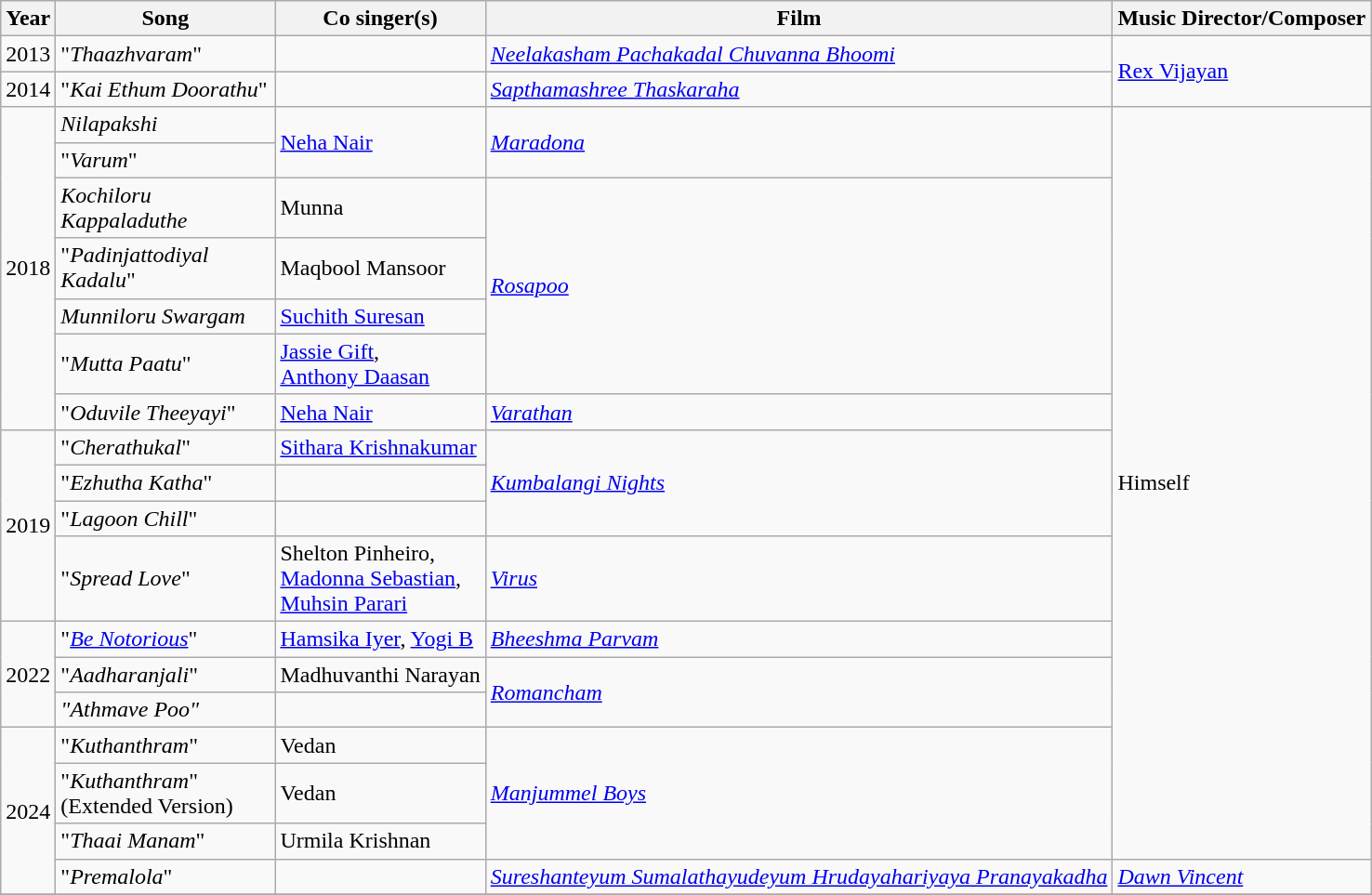<table class="wikitable sortable">
<tr>
<th scope="col">Year</th>
<th width=150 scope="col">Song</th>
<th scope="col">Co singer(s)</th>
<th scope="col">Film</th>
<th scope="col">Music Director/Composer</th>
</tr>
<tr>
<td>2013</td>
<td>"<em>Thaazhvaram</em>"</td>
<td></td>
<td><em><a href='#'>Neelakasham Pachakadal Chuvanna Bhoomi</a></em></td>
<td rowspan=2><a href='#'>Rex Vijayan</a></td>
</tr>
<tr>
<td>2014</td>
<td>"<em>Kai Ethum Doorathu</em>"</td>
<td></td>
<td><em><a href='#'>Sapthamashree Thaskaraha</a></em></td>
</tr>
<tr>
<td rowspan=7>2018</td>
<td><em>Nilapakshi</em></td>
<td rowspan=2><a href='#'>Neha Nair</a></td>
<td rowspan=2><em><a href='#'>Maradona</a></em></td>
<td rowspan="17">Himself</td>
</tr>
<tr>
<td>"<em>Varum</em>"</td>
</tr>
<tr>
<td><em>Kochiloru Kappaladuthe</em></td>
<td>Munna</td>
<td rowspan=4><em><a href='#'>Rosapoo</a></em></td>
</tr>
<tr>
<td>"<em>Padinjattodiyal Kadalu</em>"</td>
<td>Maqbool Mansoor</td>
</tr>
<tr>
<td><em>Munniloru Swargam</em></td>
<td><a href='#'>Suchith Suresan</a></td>
</tr>
<tr>
<td>"<em>Mutta Paatu</em>"</td>
<td><a href='#'>Jassie Gift</a>,<br><a href='#'>Anthony Daasan</a></td>
</tr>
<tr>
<td>"<em>Oduvile Theeyayi</em>"</td>
<td><a href='#'>Neha Nair</a></td>
<td><em><a href='#'>Varathan</a></em></td>
</tr>
<tr>
<td rowspan=4>2019</td>
<td>"<em>Cherathukal</em>"</td>
<td><a href='#'>Sithara Krishnakumar</a></td>
<td rowspan=3><em><a href='#'>Kumbalangi Nights</a></em></td>
</tr>
<tr>
<td>"<em>Ezhutha Katha</em>"</td>
<td></td>
</tr>
<tr>
<td>"<em>Lagoon Chill</em>"</td>
<td></td>
</tr>
<tr>
<td>"<em>Spread Love</em>"</td>
<td>Shelton Pinheiro,<br><a href='#'>Madonna Sebastian</a>,<br><a href='#'>Muhsin Parari</a></td>
<td><em><a href='#'>Virus</a></em></td>
</tr>
<tr>
<td rowspan="3">2022</td>
<td>"<em><a href='#'>Be Notorious</a></em>"</td>
<td><a href='#'>Hamsika Iyer</a>, <a href='#'>Yogi B</a></td>
<td><em><a href='#'>Bheeshma Parvam</a></em></td>
</tr>
<tr>
<td>"<em>Aadharanjali</em>"</td>
<td>Madhuvanthi Narayan</td>
<td rowspan="2"><em><a href='#'>Romancham</a></em></td>
</tr>
<tr>
<td><em>"Athmave Poo"</em></td>
<td></td>
</tr>
<tr>
<td rowspan="4">2024</td>
<td>"<em>Kuthanthram</em>"</td>
<td>Vedan</td>
<td rowspan="3"><em><a href='#'>Manjummel Boys</a></em></td>
</tr>
<tr>
<td>"<em>Kuthanthram</em>" (Extended Version)</td>
<td>Vedan</td>
</tr>
<tr>
<td>"<em>Thaai Manam</em>"</td>
<td>Urmila Krishnan</td>
</tr>
<tr>
<td>"<em>Premalola</em>"</td>
<td></td>
<td><em><a href='#'>Sureshanteyum Sumalathayudeyum Hrudayahariyaya Pranayakadha</a></em></td>
<td><em><a href='#'>Dawn Vincent</a></em></td>
</tr>
<tr>
</tr>
</table>
